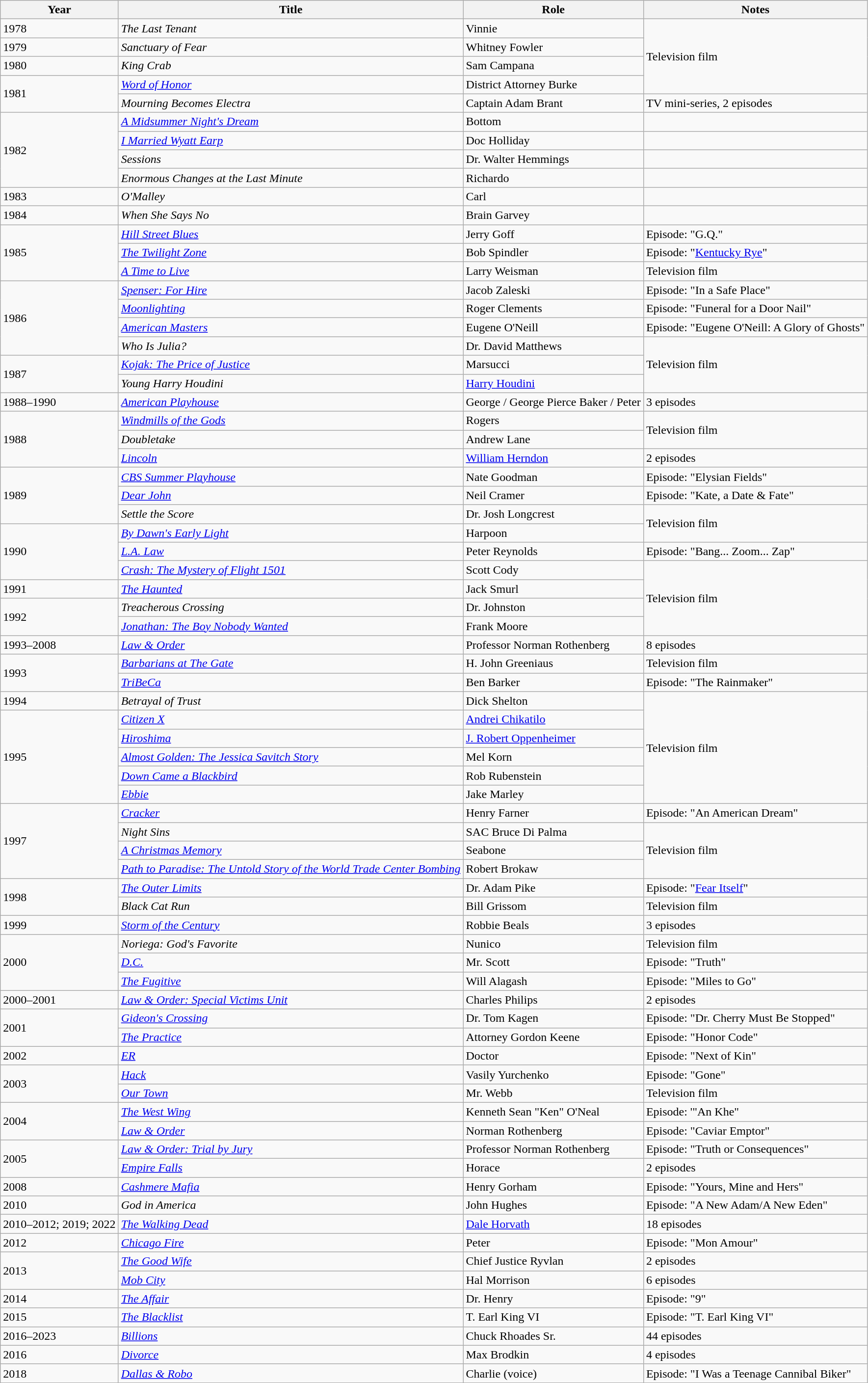<table class = "wikitable sortable">
<tr>
<th>Year</th>
<th>Title</th>
<th>Role</th>
<th class = "unsortable">Notes</th>
</tr>
<tr>
<td>1978</td>
<td><em>The Last Tenant</em></td>
<td>Vinnie</td>
<td rowspan="4">Television film</td>
</tr>
<tr>
<td>1979</td>
<td><em>Sanctuary of Fear</em></td>
<td>Whitney Fowler</td>
</tr>
<tr>
<td>1980</td>
<td><em>King Crab</em></td>
<td>Sam Campana</td>
</tr>
<tr>
<td rowspan="2">1981</td>
<td><em><a href='#'>Word of Honor</a></em></td>
<td>District Attorney Burke</td>
</tr>
<tr>
<td><em>Mourning Becomes Electra</em></td>
<td>Captain Adam Brant</td>
<td>TV mini-series, 2 episodes</td>
</tr>
<tr>
<td rowspan="4">1982</td>
<td><em><a href='#'>A Midsummer Night's Dream</a></em></td>
<td>Bottom</td>
<td></td>
</tr>
<tr>
<td><em><a href='#'>I Married Wyatt Earp</a></em></td>
<td>Doc Holliday</td>
<td></td>
</tr>
<tr>
<td><em>Sessions</em></td>
<td>Dr. Walter Hemmings</td>
<td></td>
</tr>
<tr>
<td><em>Enormous Changes at the Last Minute</em></td>
<td>Richardo</td>
<td></td>
</tr>
<tr>
<td>1983</td>
<td><em>O'Malley</em></td>
<td>Carl</td>
<td></td>
</tr>
<tr>
<td>1984</td>
<td><em>When She Says No</em></td>
<td>Brain Garvey</td>
<td></td>
</tr>
<tr>
<td rowspan="3">1985</td>
<td><em><a href='#'>Hill Street Blues</a></em></td>
<td>Jerry Goff</td>
<td>Episode: "G.Q."</td>
</tr>
<tr>
<td><em><a href='#'>The Twilight Zone</a></em></td>
<td>Bob Spindler</td>
<td>Episode: "<a href='#'>Kentucky Rye</a>"</td>
</tr>
<tr>
<td><em><a href='#'>A Time to Live</a></em></td>
<td>Larry Weisman</td>
<td>Television film</td>
</tr>
<tr>
<td rowspan="4">1986</td>
<td><em><a href='#'>Spenser: For Hire</a></em></td>
<td>Jacob Zaleski</td>
<td>Episode: "In a Safe Place"</td>
</tr>
<tr>
<td><em><a href='#'>Moonlighting</a></em></td>
<td>Roger Clements</td>
<td>Episode: "Funeral for a Door Nail"</td>
</tr>
<tr>
<td><em><a href='#'>American Masters</a></em></td>
<td>Eugene O'Neill</td>
<td>Episode: "Eugene O'Neill: A Glory of Ghosts"</td>
</tr>
<tr>
<td><em>Who Is Julia?</em></td>
<td>Dr. David Matthews</td>
<td rowspan="3">Television film</td>
</tr>
<tr>
<td rowspan="2">1987</td>
<td><em><a href='#'>Kojak: The Price of Justice</a></em></td>
<td>Marsucci</td>
</tr>
<tr>
<td><em>Young Harry Houdini</em></td>
<td><a href='#'>Harry Houdini</a></td>
</tr>
<tr>
<td>1988–1990</td>
<td><em><a href='#'>American Playhouse</a></em></td>
<td>George / George Pierce Baker / Peter</td>
<td>3 episodes</td>
</tr>
<tr>
<td rowspan="3">1988</td>
<td><em><a href='#'>Windmills of the Gods</a></em></td>
<td>Rogers</td>
<td rowspan="2">Television film</td>
</tr>
<tr>
<td><em>Doubletake</em></td>
<td>Andrew Lane</td>
</tr>
<tr>
<td><em><a href='#'>Lincoln</a></em></td>
<td><a href='#'>William Herndon</a></td>
<td>2 episodes</td>
</tr>
<tr>
<td rowspan="3">1989</td>
<td><em><a href='#'>CBS Summer Playhouse</a></em></td>
<td>Nate Goodman</td>
<td>Episode: "Elysian Fields"</td>
</tr>
<tr>
<td><em><a href='#'>Dear John</a></em></td>
<td>Neil Cramer</td>
<td>Episode: "Kate, a Date & Fate"</td>
</tr>
<tr>
<td><em>Settle the Score</em></td>
<td>Dr. Josh Longcrest</td>
<td rowspan="2">Television film</td>
</tr>
<tr>
<td rowspan="3">1990</td>
<td><em><a href='#'>By Dawn's Early Light</a></em></td>
<td>Harpoon</td>
</tr>
<tr>
<td><em><a href='#'>L.A. Law</a></em></td>
<td>Peter Reynolds</td>
<td>Episode: "Bang... Zoom... Zap"</td>
</tr>
<tr>
<td><em><a href='#'>Crash: The Mystery of Flight 1501</a></em></td>
<td>Scott Cody</td>
<td rowspan="4">Television film</td>
</tr>
<tr>
<td>1991</td>
<td><em><a href='#'>The Haunted</a></em></td>
<td>Jack Smurl</td>
</tr>
<tr>
<td rowspan="2">1992</td>
<td><em>Treacherous Crossing</em></td>
<td>Dr. Johnston</td>
</tr>
<tr>
<td><em><a href='#'>Jonathan: The Boy Nobody Wanted</a></em></td>
<td>Frank Moore</td>
</tr>
<tr>
<td>1993–2008</td>
<td><em><a href='#'>Law & Order</a></em></td>
<td>Professor Norman Rothenberg</td>
<td>8 episodes</td>
</tr>
<tr>
<td rowspan="2">1993</td>
<td><em><a href='#'>Barbarians at The Gate</a></em></td>
<td>H. John Greeniaus</td>
<td>Television film</td>
</tr>
<tr>
<td><em><a href='#'>TriBeCa</a></em></td>
<td>Ben Barker</td>
<td>Episode: "The Rainmaker"</td>
</tr>
<tr>
<td>1994</td>
<td><em>Betrayal of Trust</em></td>
<td>Dick Shelton</td>
<td rowspan="6">Television film</td>
</tr>
<tr>
<td rowspan="5">1995</td>
<td><em><a href='#'>Citizen X</a></em></td>
<td><a href='#'>Andrei Chikatilo</a></td>
</tr>
<tr>
<td><em><a href='#'>Hiroshima</a></em></td>
<td><a href='#'>J. Robert Oppenheimer</a></td>
</tr>
<tr>
<td><em><a href='#'>Almost Golden: The Jessica Savitch Story</a></em></td>
<td>Mel Korn</td>
</tr>
<tr>
<td><em><a href='#'>Down Came a Blackbird</a></em></td>
<td>Rob Rubenstein</td>
</tr>
<tr>
<td><em><a href='#'>Ebbie</a></em></td>
<td>Jake Marley</td>
</tr>
<tr>
<td rowspan="4">1997</td>
<td><em><a href='#'>Cracker</a></em></td>
<td>Henry Farner</td>
<td>Episode: "An American Dream"</td>
</tr>
<tr>
<td><em>Night Sins</em></td>
<td>SAC Bruce Di Palma</td>
<td rowspan="3">Television film</td>
</tr>
<tr>
<td><em><a href='#'>A Christmas Memory</a></em></td>
<td>Seabone</td>
</tr>
<tr>
<td><em><a href='#'>Path to Paradise: The Untold Story of the World Trade Center Bombing</a></em></td>
<td>Robert Brokaw</td>
</tr>
<tr>
<td rowspan="2">1998</td>
<td><em><a href='#'>The Outer Limits</a></em></td>
<td>Dr. Adam Pike</td>
<td>Episode: "<a href='#'>Fear Itself</a>"</td>
</tr>
<tr>
<td><em>Black Cat Run</em></td>
<td>Bill Grissom</td>
<td>Television film</td>
</tr>
<tr>
<td>1999</td>
<td><em><a href='#'>Storm of the Century</a></em></td>
<td>Robbie Beals</td>
<td>3 episodes</td>
</tr>
<tr>
<td rowspan="3">2000</td>
<td><em>Noriega: God's Favorite</em></td>
<td>Nunico</td>
<td>Television film</td>
</tr>
<tr>
<td><em><a href='#'>D.C.</a></em></td>
<td>Mr. Scott</td>
<td>Episode: "Truth"</td>
</tr>
<tr>
<td><em><a href='#'>The Fugitive</a></em></td>
<td>Will Alagash</td>
<td>Episode: "Miles to Go"</td>
</tr>
<tr>
<td>2000–2001</td>
<td><em><a href='#'>Law & Order: Special Victims Unit</a></em></td>
<td>Charles Philips</td>
<td>2 episodes</td>
</tr>
<tr>
<td rowspan="2">2001</td>
<td><em><a href='#'>Gideon's Crossing</a></em></td>
<td>Dr. Tom Kagen</td>
<td>Episode: "Dr. Cherry Must Be Stopped"</td>
</tr>
<tr>
<td><em><a href='#'>The Practice</a></em></td>
<td>Attorney Gordon Keene</td>
<td>Episode: "Honor Code"</td>
</tr>
<tr>
<td>2002</td>
<td><em><a href='#'>ER</a></em></td>
<td>Doctor</td>
<td>Episode: "Next of Kin"</td>
</tr>
<tr>
<td rowspan="2">2003</td>
<td><em><a href='#'>Hack</a></em></td>
<td>Vasily Yurchenko</td>
<td>Episode: "Gone"</td>
</tr>
<tr>
<td><em><a href='#'>Our Town</a></em></td>
<td>Mr. Webb</td>
<td>Television film</td>
</tr>
<tr>
<td rowspan="2">2004</td>
<td><em><a href='#'>The West Wing</a></em></td>
<td>Kenneth Sean "Ken" O'Neal</td>
<td>Episode: '"An Khe"</td>
</tr>
<tr>
<td><em><a href='#'>Law & Order</a></em></td>
<td>Norman Rothenberg</td>
<td>Episode: "Caviar Emptor"</td>
</tr>
<tr>
<td rowspan="2">2005</td>
<td><em><a href='#'>Law & Order: Trial by Jury</a></em></td>
<td>Professor Norman Rothenberg</td>
<td>Episode: "Truth or Consequences"</td>
</tr>
<tr>
<td><em><a href='#'>Empire Falls</a></em></td>
<td>Horace</td>
<td>2 episodes</td>
</tr>
<tr>
<td>2008</td>
<td><em><a href='#'>Cashmere Mafia</a></em></td>
<td>Henry Gorham</td>
<td>Episode: "Yours, Mine and Hers"</td>
</tr>
<tr>
<td>2010</td>
<td><em>God in America</em></td>
<td>John Hughes</td>
<td>Episode: "A New Adam/A New Eden"</td>
</tr>
<tr>
<td>2010–2012; 2019; 2022</td>
<td><em><a href='#'>The Walking Dead</a></em></td>
<td><a href='#'>Dale Horvath</a></td>
<td>18 episodes</td>
</tr>
<tr>
<td>2012</td>
<td><em><a href='#'>Chicago Fire</a></em></td>
<td>Peter</td>
<td>Episode: "Mon Amour"</td>
</tr>
<tr>
<td rowspan="2">2013</td>
<td><em><a href='#'>The Good Wife</a></em></td>
<td>Chief Justice Ryvlan</td>
<td>2 episodes</td>
</tr>
<tr>
<td><em><a href='#'>Mob City</a></em></td>
<td>Hal Morrison</td>
<td>6 episodes</td>
</tr>
<tr>
<td>2014</td>
<td><em><a href='#'>The Affair</a></em></td>
<td>Dr. Henry</td>
<td>Episode: "9"</td>
</tr>
<tr>
<td>2015</td>
<td><em><a href='#'>The Blacklist</a></em></td>
<td>T. Earl King VI</td>
<td>Episode: "T. Earl King VI"</td>
</tr>
<tr>
<td>2016–2023</td>
<td><em><a href='#'>Billions</a></em></td>
<td>Chuck Rhoades Sr.</td>
<td>44 episodes</td>
</tr>
<tr>
<td>2016</td>
<td><em><a href='#'>Divorce</a></em></td>
<td>Max Brodkin</td>
<td>4 episodes</td>
</tr>
<tr>
<td>2018</td>
<td><em><a href='#'>Dallas & Robo</a></em></td>
<td>Charlie (voice)</td>
<td>Episode: "I Was a Teenage Cannibal Biker"</td>
</tr>
</table>
